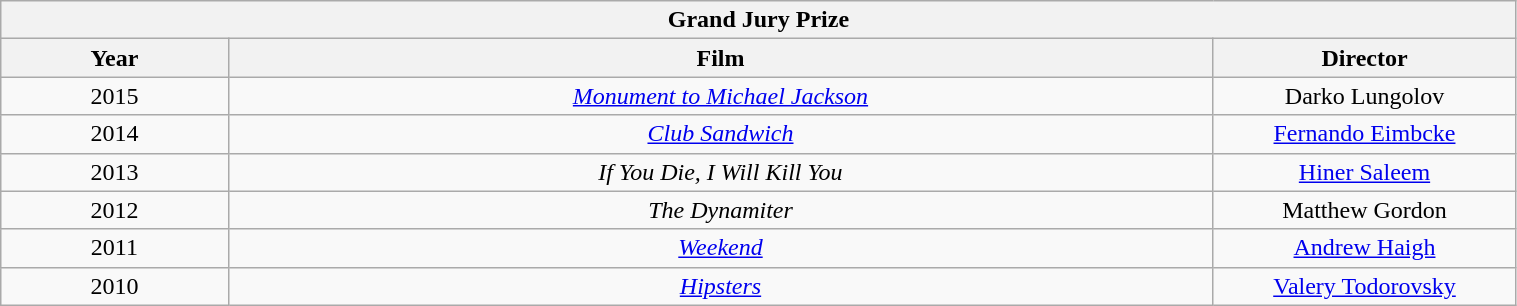<table class="wikitable" width="80%">
<tr>
<th colspan="3" align="center">Grand Jury Prize</th>
</tr>
<tr>
<th width="15%">Year</th>
<th width="65%">Film</th>
<th width="20%">Director</th>
</tr>
<tr>
<td align="center">2015</td>
<td align="center"><a href='#'><em>Monument to Michael Jackson</em></a></td>
<td align="center">Darko Lungolov</td>
</tr>
<tr>
<td align="center">2014</td>
<td align="center"><a href='#'><em>Club Sandwich</em></a></td>
<td align="center"><a href='#'>Fernando Eimbcke</a></td>
</tr>
<tr>
<td align="center">2013</td>
<td align="center"><em>If You Die, I Will Kill You</em></td>
<td align="center"><a href='#'>Hiner Saleem</a></td>
</tr>
<tr>
<td align="center">2012</td>
<td align="center"><em>The Dynamiter</em></td>
<td align="center">Matthew Gordon</td>
</tr>
<tr>
<td align="center">2011</td>
<td align="center"><a href='#'><em>Weekend</em></a></td>
<td align="center"><a href='#'>Andrew Haigh</a></td>
</tr>
<tr>
<td align="center">2010</td>
<td align="center"><a href='#'><em>Hipsters</em></a></td>
<td align="center"><a href='#'>Valery Todorovsky</a></td>
</tr>
</table>
